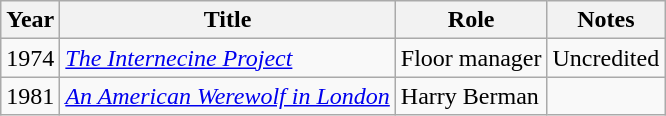<table class="wikitable">
<tr>
<th>Year</th>
<th>Title</th>
<th>Role</th>
<th>Notes</th>
</tr>
<tr>
<td>1974</td>
<td><em><a href='#'>The Internecine Project</a></em></td>
<td>Floor manager</td>
<td>Uncredited</td>
</tr>
<tr>
<td>1981</td>
<td><em><a href='#'>An American Werewolf in London</a></em></td>
<td>Harry Berman</td>
<td></td>
</tr>
</table>
